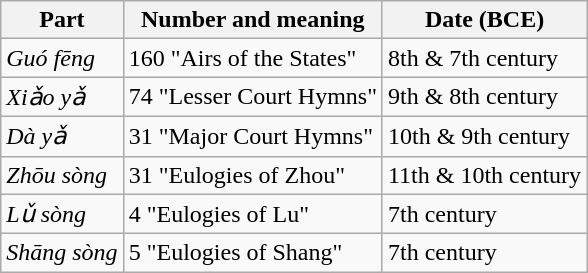<table class = "wikitable" | align = center |>
<tr>
<th>Part</th>
<th>Number and meaning</th>
<th>Date (BCE)</th>
</tr>
<tr>
<td> <em>Guó fēng</em></td>
<td>160 "Airs of the States"</td>
<td>8th & 7th century</td>
</tr>
<tr>
<td> <em>Xiǎo yǎ</em></td>
<td>74 "Lesser Court Hymns"</td>
<td>9th & 8th century</td>
</tr>
<tr>
<td> <em>Dà yǎ</em></td>
<td>31 "Major Court Hymns"</td>
<td>10th & 9th century</td>
</tr>
<tr>
<td> <em>Zhōu sòng</em></td>
<td>31 "Eulogies of Zhou"</td>
<td>11th & 10th century</td>
</tr>
<tr>
<td> <em>Lǔ sòng</em></td>
<td>4 "Eulogies of Lu"</td>
<td>7th century</td>
</tr>
<tr>
<td> <em>Shāng sòng</em></td>
<td>5 "Eulogies of Shang"</td>
<td>7th century</td>
</tr>
</table>
